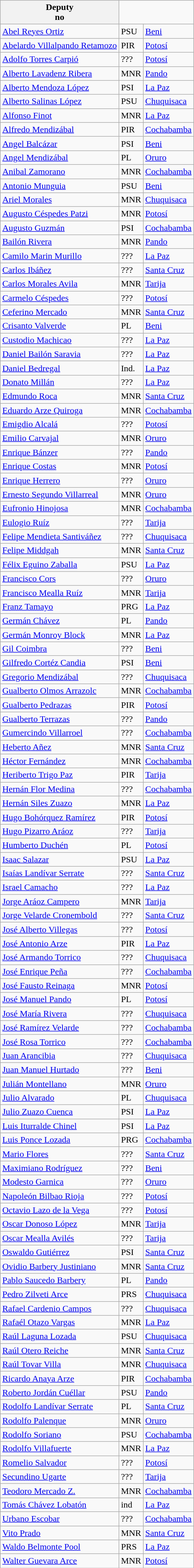<table class="wikitable">
<tr>
<th>Deputy<br>no</th>
</tr>
<tr>
<td><a href='#'>Abel Reyes Ortiz</a></td>
<td>PSU</td>
<td><a href='#'>Beni</a></td>
</tr>
<tr>
<td><a href='#'>Abelardo Villalpando Retamozo</a></td>
<td>PIR</td>
<td><a href='#'>Potosí</a></td>
</tr>
<tr>
<td><a href='#'>Adolfo Torres Carpió</a></td>
<td>???</td>
<td><a href='#'>Potosí</a></td>
</tr>
<tr>
<td><a href='#'>Alberto Lavadenz Ribera</a></td>
<td>MNR</td>
<td><a href='#'>Pando</a></td>
</tr>
<tr>
<td><a href='#'>Alberto Mendoza López</a></td>
<td>PSI</td>
<td><a href='#'>La Paz</a></td>
</tr>
<tr>
<td><a href='#'>Alberto Salinas López</a></td>
<td>PSU</td>
<td><a href='#'>Chuquisaca</a></td>
</tr>
<tr>
<td><a href='#'>Alfonso Finot</a></td>
<td>MNR</td>
<td><a href='#'>La Paz</a></td>
</tr>
<tr>
<td><a href='#'>Alfredo Mendizábal</a></td>
<td>PIR</td>
<td><a href='#'>Cochabamba</a></td>
</tr>
<tr>
<td><a href='#'>Angel Balcázar</a></td>
<td>PSI</td>
<td><a href='#'>Beni</a></td>
</tr>
<tr>
<td><a href='#'>Angel Mendizábal</a></td>
<td>PL</td>
<td><a href='#'>Oruro</a></td>
</tr>
<tr>
<td><a href='#'>Anibal Zamorano</a></td>
<td>MNR</td>
<td><a href='#'>Cochabamba</a></td>
</tr>
<tr>
<td><a href='#'>Antonio Munguia</a></td>
<td>PSU</td>
<td><a href='#'>Beni</a></td>
</tr>
<tr>
<td><a href='#'>Ariel Morales</a></td>
<td>MNR</td>
<td><a href='#'>Chuquisaca</a></td>
</tr>
<tr>
<td><a href='#'>Augusto Céspedes Patzi</a></td>
<td>MNR</td>
<td><a href='#'>Potosí</a></td>
</tr>
<tr>
<td><a href='#'>Augusto Guzmán</a></td>
<td>PSI</td>
<td><a href='#'>Cochabamba</a></td>
</tr>
<tr>
<td><a href='#'>Bailón Rivera</a></td>
<td>MNR</td>
<td><a href='#'>Pando</a></td>
</tr>
<tr>
<td><a href='#'>Camilo Marin Murillo</a></td>
<td>???</td>
<td><a href='#'>La Paz</a></td>
</tr>
<tr>
<td><a href='#'>Carlos Ibáñez</a></td>
<td>???</td>
<td><a href='#'>Santa Cruz</a></td>
</tr>
<tr>
<td><a href='#'>Carlos Morales Avila</a></td>
<td>MNR</td>
<td><a href='#'>Tarija</a></td>
</tr>
<tr>
<td><a href='#'>Carmelo Céspedes</a></td>
<td>???</td>
<td><a href='#'>Potosí</a></td>
</tr>
<tr>
<td><a href='#'>Ceferino Mercado</a></td>
<td>MNR</td>
<td><a href='#'>Santa Cruz</a></td>
</tr>
<tr>
<td><a href='#'>Crisanto Valverde</a></td>
<td>PL</td>
<td><a href='#'>Beni</a></td>
</tr>
<tr>
<td><a href='#'>Custodio Machicao</a></td>
<td>???</td>
<td><a href='#'>La Paz</a></td>
</tr>
<tr>
<td><a href='#'>Daniel Bailón Saravia</a></td>
<td>???</td>
<td><a href='#'>La Paz</a></td>
</tr>
<tr>
<td><a href='#'>Daniel Bedregal</a></td>
<td>Ind.</td>
<td><a href='#'>La Paz</a></td>
</tr>
<tr>
<td><a href='#'>Donato Millán</a></td>
<td>???</td>
<td><a href='#'>La Paz</a></td>
</tr>
<tr>
<td><a href='#'>Edmundo Roca</a></td>
<td>MNR</td>
<td><a href='#'>Santa Cruz</a></td>
</tr>
<tr>
<td><a href='#'>Eduardo Arze Quiroga</a></td>
<td>MNR</td>
<td><a href='#'>Cochabamba</a></td>
</tr>
<tr>
<td><a href='#'>Emigdio Alcalá</a></td>
<td>???</td>
<td><a href='#'>Potosí</a></td>
</tr>
<tr>
<td><a href='#'>Emilio Carvajal</a></td>
<td>MNR</td>
<td><a href='#'>Oruro</a></td>
</tr>
<tr>
<td><a href='#'>Enrique Bánzer</a></td>
<td>???</td>
<td><a href='#'>Pando</a></td>
</tr>
<tr>
<td><a href='#'>Enrique Costas</a></td>
<td>MNR</td>
<td><a href='#'>Potosí</a></td>
</tr>
<tr>
<td><a href='#'>Enrique Herrero</a></td>
<td>???</td>
<td><a href='#'>Oruro</a></td>
</tr>
<tr>
<td><a href='#'>Ernesto Segundo Villarreal</a></td>
<td>MNR</td>
<td><a href='#'>Oruro</a></td>
</tr>
<tr>
<td><a href='#'>Eufronio Hinojosa</a></td>
<td>MNR</td>
<td><a href='#'>Cochabamba</a></td>
</tr>
<tr>
<td><a href='#'>Eulogio Ruíz</a></td>
<td>???</td>
<td><a href='#'>Tarija</a></td>
</tr>
<tr>
<td><a href='#'>Felipe Mendieta Santiváñez</a></td>
<td>???</td>
<td><a href='#'>Chuquisaca</a></td>
</tr>
<tr>
<td><a href='#'>Felipe Middgah</a></td>
<td>MNR</td>
<td><a href='#'>Santa Cruz</a></td>
</tr>
<tr>
<td><a href='#'>Félix Eguino Zaballa</a></td>
<td>PSU</td>
<td><a href='#'>La Paz</a></td>
</tr>
<tr>
<td><a href='#'>Francisco Cors</a></td>
<td>???</td>
<td><a href='#'>Oruro</a></td>
</tr>
<tr>
<td><a href='#'>Francisco Mealla Ruíz</a></td>
<td>MNR</td>
<td><a href='#'>Tarija</a></td>
</tr>
<tr>
<td><a href='#'>Franz Tamayo</a></td>
<td>PRG</td>
<td><a href='#'>La Paz</a></td>
</tr>
<tr>
<td><a href='#'>Germán Chávez</a></td>
<td>PL</td>
<td><a href='#'>Pando</a></td>
</tr>
<tr>
<td><a href='#'>Germán Monroy Block</a></td>
<td>MNR</td>
<td><a href='#'>La Paz</a></td>
</tr>
<tr>
<td><a href='#'>Gil Coimbra</a></td>
<td>???</td>
<td><a href='#'>Beni</a></td>
</tr>
<tr>
<td><a href='#'>Gilfredo Cortéz Candia</a></td>
<td>PSI</td>
<td><a href='#'>Beni</a></td>
</tr>
<tr>
<td><a href='#'>Gregorio Mendizábal</a></td>
<td>???</td>
<td><a href='#'>Chuquisaca</a></td>
</tr>
<tr>
<td><a href='#'>Gualberto Olmos Arrazolc</a></td>
<td>MNR</td>
<td><a href='#'>Cochabamba</a></td>
</tr>
<tr>
<td><a href='#'>Gualberto Pedrazas</a></td>
<td>PIR</td>
<td><a href='#'>Potosí</a></td>
</tr>
<tr>
<td><a href='#'>Gualberto Terrazas</a></td>
<td>???</td>
<td><a href='#'>Pando</a></td>
</tr>
<tr>
<td><a href='#'>Gumercindo Villarroel</a></td>
<td>???</td>
<td><a href='#'>Cochabamba</a></td>
</tr>
<tr>
<td><a href='#'>Heberto Añez</a></td>
<td>MNR</td>
<td><a href='#'>Santa Cruz</a></td>
</tr>
<tr>
<td><a href='#'>Héctor Fernández</a></td>
<td>MNR</td>
<td><a href='#'>Cochabamba</a></td>
</tr>
<tr>
<td><a href='#'>Heriberto Trigo Paz</a></td>
<td>PIR</td>
<td><a href='#'>Tarija</a></td>
</tr>
<tr>
<td><a href='#'>Hernán Flor Medina</a></td>
<td>???</td>
<td><a href='#'>Cochabamba</a></td>
</tr>
<tr>
<td><a href='#'>Hernán Siles Zuazo</a></td>
<td>MNR</td>
<td><a href='#'>La Paz</a></td>
</tr>
<tr>
<td><a href='#'>Hugo Bohórquez Ramírez</a></td>
<td>PIR</td>
<td><a href='#'>Potosí</a></td>
</tr>
<tr>
<td><a href='#'>Hugo Pizarro Aráoz</a></td>
<td>???</td>
<td><a href='#'>Tarija</a></td>
</tr>
<tr>
<td><a href='#'>Humberto Duchén</a></td>
<td>PL</td>
<td><a href='#'>Potosí</a></td>
</tr>
<tr>
<td><a href='#'>Isaac Salazar</a></td>
<td>PSU</td>
<td><a href='#'>La Paz</a></td>
</tr>
<tr>
<td><a href='#'>Isaías Landívar Serrate</a></td>
<td>???</td>
<td><a href='#'>Santa Cruz</a></td>
</tr>
<tr>
<td><a href='#'>Israel Camacho</a></td>
<td>???</td>
<td><a href='#'>La Paz</a></td>
</tr>
<tr>
<td><a href='#'>Jorge Aráoz Campero</a></td>
<td>MNR</td>
<td><a href='#'>Tarija</a></td>
</tr>
<tr>
<td><a href='#'>Jorge Velarde Cronembold</a></td>
<td>???</td>
<td><a href='#'>Santa Cruz</a></td>
</tr>
<tr>
<td><a href='#'>José Alberto Villegas</a></td>
<td>???</td>
<td><a href='#'>Potosí</a></td>
</tr>
<tr>
<td><a href='#'>José Antonio Arze</a></td>
<td>PIR</td>
<td><a href='#'>La Paz</a></td>
</tr>
<tr>
<td><a href='#'>José Armando Torrico</a></td>
<td>???</td>
<td><a href='#'>Chuquisaca</a></td>
</tr>
<tr>
<td><a href='#'>José Enrique Peña</a></td>
<td>???</td>
<td><a href='#'>Cochabamba</a></td>
</tr>
<tr>
<td><a href='#'>José Fausto Reinaga</a></td>
<td>MNR</td>
<td><a href='#'>Potosí</a></td>
</tr>
<tr>
<td><a href='#'>José Manuel Pando</a></td>
<td>PL</td>
<td><a href='#'>Potosí</a></td>
</tr>
<tr>
<td><a href='#'>José María Rivera</a></td>
<td>???</td>
<td><a href='#'>Chuquisaca</a></td>
</tr>
<tr>
<td><a href='#'>José Ramírez Velarde</a></td>
<td>???</td>
<td><a href='#'>Cochabamba</a></td>
</tr>
<tr>
<td><a href='#'>José Rosa Torrico</a></td>
<td>???</td>
<td><a href='#'>Cochabamba</a></td>
</tr>
<tr>
<td><a href='#'>Juan Arancibia</a></td>
<td>???</td>
<td><a href='#'>Chuquisaca</a></td>
</tr>
<tr>
<td><a href='#'>Juan Manuel Hurtado</a></td>
<td>???</td>
<td><a href='#'>Beni</a></td>
</tr>
<tr>
<td><a href='#'>Julián Montellano</a></td>
<td>MNR</td>
<td><a href='#'>Oruro</a></td>
</tr>
<tr>
<td><a href='#'>Julio Alvarado</a></td>
<td>PL</td>
<td><a href='#'>Chuquisaca</a></td>
</tr>
<tr>
<td><a href='#'>Julio Zuazo Cuenca</a></td>
<td>PSI</td>
<td><a href='#'>La Paz</a></td>
</tr>
<tr>
<td><a href='#'>Luis Iturralde Chinel</a></td>
<td>PSI</td>
<td><a href='#'>La Paz</a></td>
</tr>
<tr>
<td><a href='#'>Luis Ponce Lozada</a></td>
<td>PRG</td>
<td><a href='#'>Cochabamba</a></td>
</tr>
<tr>
<td><a href='#'>Mario Flores</a></td>
<td>???</td>
<td><a href='#'>Santa Cruz</a></td>
</tr>
<tr>
<td><a href='#'>Maximiano Rodríguez</a></td>
<td>???</td>
<td><a href='#'>Beni</a></td>
</tr>
<tr>
<td><a href='#'>Modesto Garnica</a></td>
<td>???</td>
<td><a href='#'>Oruro</a></td>
</tr>
<tr>
<td><a href='#'>Napoleón Bilbao Rioja</a></td>
<td>???</td>
<td><a href='#'>Potosí</a></td>
</tr>
<tr>
<td><a href='#'>Octavio Lazo de la Vega</a></td>
<td>???</td>
<td><a href='#'>Potosí</a></td>
</tr>
<tr>
<td><a href='#'>Oscar Donoso López</a></td>
<td>MNR</td>
<td><a href='#'>Tarija</a></td>
</tr>
<tr>
<td><a href='#'>Oscar Mealla Avilés</a></td>
<td>???</td>
<td><a href='#'>Tarija</a></td>
</tr>
<tr>
<td><a href='#'>Oswaldo Gutiérrez</a></td>
<td>PSI</td>
<td><a href='#'>Santa Cruz</a></td>
</tr>
<tr>
<td><a href='#'>Ovidio Barbery Justiniano</a></td>
<td>MNR</td>
<td><a href='#'>Santa Cruz</a></td>
</tr>
<tr>
<td><a href='#'>Pablo Saucedo Barbery</a></td>
<td>PL</td>
<td><a href='#'>Pando</a></td>
</tr>
<tr>
<td><a href='#'>Pedro Zilveti Arce</a></td>
<td>PRS</td>
<td><a href='#'>Chuquisaca</a></td>
</tr>
<tr>
<td><a href='#'>Rafael Cardenio Campos</a></td>
<td>???</td>
<td><a href='#'>Chuquisaca</a></td>
</tr>
<tr>
<td><a href='#'>Rafaél Otazo Vargas</a></td>
<td>MNR</td>
<td><a href='#'>La Paz</a></td>
</tr>
<tr>
<td><a href='#'>Raúl Laguna Lozada</a></td>
<td>PSU</td>
<td><a href='#'>Chuquisaca</a></td>
</tr>
<tr>
<td><a href='#'>Raúl Otero Reiche</a></td>
<td>MNR</td>
<td><a href='#'>Santa Cruz</a></td>
</tr>
<tr>
<td><a href='#'>Raúl Tovar Villa</a></td>
<td>MNR</td>
<td><a href='#'>Chuquisaca</a></td>
</tr>
<tr>
<td><a href='#'>Ricardo Anaya Arze</a></td>
<td>PIR</td>
<td><a href='#'>Cochabamba</a></td>
</tr>
<tr>
<td><a href='#'>Roberto Jordán Cuéllar</a></td>
<td>PSU</td>
<td><a href='#'>Pando</a></td>
</tr>
<tr>
<td><a href='#'>Rodolfo Landívar Serrate</a></td>
<td>PL</td>
<td><a href='#'>Santa Cruz</a></td>
</tr>
<tr>
<td><a href='#'>Rodolfo Palenque</a></td>
<td>MNR</td>
<td><a href='#'>Oruro</a></td>
</tr>
<tr>
<td><a href='#'>Rodolfo Soriano</a></td>
<td>PSU</td>
<td><a href='#'>Cochabamba</a></td>
</tr>
<tr>
<td><a href='#'>Rodolfo Villafuerte</a></td>
<td>MNR</td>
<td><a href='#'>La Paz</a></td>
</tr>
<tr>
<td><a href='#'>Romelio Salvador</a></td>
<td>???</td>
<td><a href='#'>Potosí</a></td>
</tr>
<tr>
<td><a href='#'>Secundino Ugarte</a></td>
<td>???</td>
<td><a href='#'>Tarija</a></td>
</tr>
<tr>
<td><a href='#'>Teodoro Mercado Z.</a></td>
<td>MNR</td>
<td><a href='#'>Cochabamba</a></td>
</tr>
<tr>
<td><a href='#'>Tomás Chávez Lobatón</a></td>
<td>ind</td>
<td><a href='#'>La Paz</a></td>
</tr>
<tr>
<td><a href='#'>Urbano Escobar</a></td>
<td>???</td>
<td><a href='#'>Cochabamba</a></td>
</tr>
<tr>
<td><a href='#'>Vito Prado</a></td>
<td>MNR</td>
<td><a href='#'>Santa Cruz</a></td>
</tr>
<tr>
<td><a href='#'>Waldo Belmonte Pool</a></td>
<td>PRS</td>
<td><a href='#'>La Paz</a></td>
</tr>
<tr>
<td><a href='#'>Walter Guevara Arce</a></td>
<td>MNR</td>
<td><a href='#'>Potosí</a></td>
</tr>
</table>
